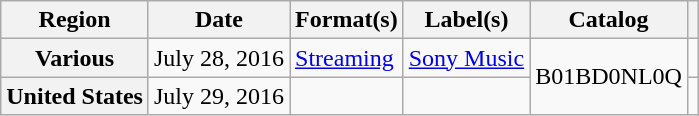<table class="wikitable sortable plainrowheaders">
<tr>
<th scope="col">Region</th>
<th scope="col">Date</th>
<th scope="col">Format(s)</th>
<th scope="col">Label(s)</th>
<th scope="col">Catalog</th>
<th scope="col"></th>
</tr>
<tr>
<th scope="row">Various</th>
<td>July 28, 2016</td>
<td><a href='#'>Streaming</a></td>
<td><a href='#'>Sony Music</a></td>
<td rowspan="2">B01BD0NL0Q</td>
<td align="center"></td>
</tr>
<tr>
<th scope="row">United States</th>
<td>July 29, 2016</td>
<td></td>
<td></td>
<td align="center"></td>
</tr>
</table>
